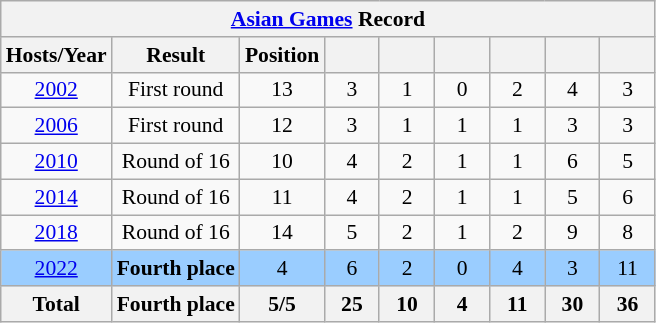<table class="wikitable" style="text-align: center;font-size:90%;">
<tr>
<th colspan=9><a href='#'>Asian Games</a> Record</th>
</tr>
<tr>
<th>Hosts/Year</th>
<th>Result</th>
<th>Position</th>
<th width=30></th>
<th width=30></th>
<th width=30></th>
<th width=30></th>
<th width=30></th>
<th width=30></th>
</tr>
<tr>
<td> <a href='#'>2002</a></td>
<td>First round</td>
<td>13</td>
<td>3</td>
<td>1</td>
<td>0</td>
<td>2</td>
<td>4</td>
<td>3</td>
</tr>
<tr>
<td> <a href='#'>2006</a></td>
<td>First round</td>
<td>12</td>
<td>3</td>
<td>1</td>
<td>1</td>
<td>1</td>
<td>3</td>
<td>3</td>
</tr>
<tr>
<td> <a href='#'>2010</a></td>
<td>Round of 16</td>
<td>10</td>
<td>4</td>
<td>2</td>
<td>1</td>
<td>1</td>
<td>6</td>
<td>5</td>
</tr>
<tr>
<td> <a href='#'>2014</a></td>
<td>Round of 16</td>
<td>11</td>
<td>4</td>
<td>2</td>
<td>1</td>
<td>1</td>
<td>5</td>
<td>6</td>
</tr>
<tr>
<td> <a href='#'>2018</a></td>
<td>Round of 16</td>
<td>14</td>
<td>5</td>
<td>2</td>
<td>1</td>
<td>2</td>
<td>9</td>
<td>8</td>
</tr>
<tr style="background:#9acdff">
<td>  <a href='#'>2022</a></td>
<td><strong>Fourth place</strong></td>
<td>4</td>
<td>6</td>
<td>2</td>
<td>0</td>
<td>4</td>
<td>3</td>
<td>11</td>
</tr>
<tr>
<th><strong>Total</strong></th>
<th>Fourth place</th>
<th>5/5</th>
<th>25</th>
<th>10</th>
<th>4</th>
<th>11</th>
<th>30</th>
<th>36</th>
</tr>
</table>
